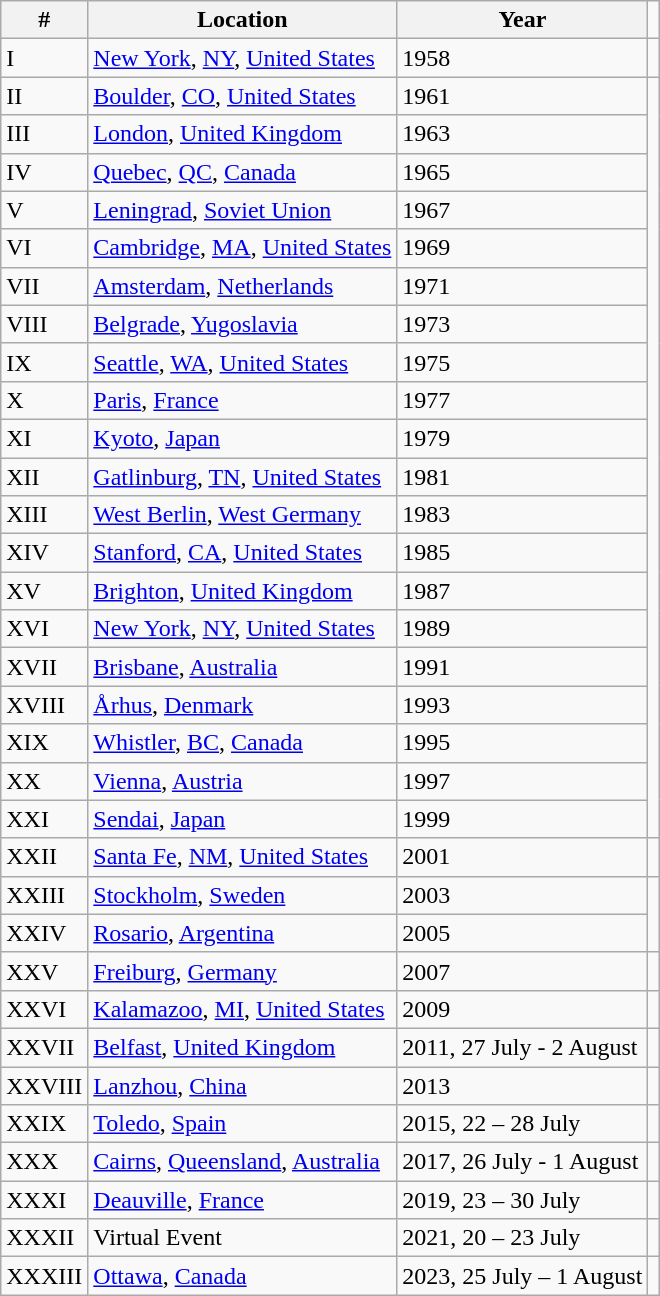<table class="wikitable">
<tr>
<th>#</th>
<th>Location</th>
<th>Year</th>
</tr>
<tr>
<td>I</td>
<td><a href='#'>New York</a>, <a href='#'>NY</a>, <a href='#'>United States</a></td>
<td>1958</td>
<td></td>
</tr>
<tr>
<td>II</td>
<td><a href='#'>Boulder</a>, <a href='#'>CO</a>, <a href='#'>United States</a></td>
<td>1961</td>
</tr>
<tr>
<td>III</td>
<td><a href='#'>London</a>, <a href='#'>United Kingdom</a></td>
<td>1963</td>
</tr>
<tr>
<td>IV</td>
<td><a href='#'>Quebec</a>, <a href='#'>QC</a>, <a href='#'>Canada</a></td>
<td>1965</td>
</tr>
<tr>
<td>V</td>
<td><a href='#'>Leningrad</a>, <a href='#'>Soviet Union</a></td>
<td>1967</td>
</tr>
<tr>
<td>VI</td>
<td><a href='#'>Cambridge</a>, <a href='#'>MA</a>, <a href='#'>United States</a></td>
<td>1969</td>
</tr>
<tr>
<td>VII</td>
<td><a href='#'>Amsterdam</a>, <a href='#'>Netherlands</a></td>
<td>1971</td>
</tr>
<tr>
<td>VIII</td>
<td><a href='#'>Belgrade</a>, <a href='#'>Yugoslavia</a></td>
<td>1973</td>
</tr>
<tr>
<td>IX</td>
<td><a href='#'>Seattle</a>, <a href='#'>WA</a>, <a href='#'>United States</a></td>
<td>1975</td>
</tr>
<tr>
<td>X</td>
<td><a href='#'>Paris</a>, <a href='#'>France</a></td>
<td>1977</td>
</tr>
<tr>
<td>XI</td>
<td><a href='#'>Kyoto</a>, <a href='#'>Japan</a></td>
<td>1979</td>
</tr>
<tr>
<td>XII</td>
<td><a href='#'>Gatlinburg</a>, <a href='#'>TN</a>, <a href='#'>United States</a></td>
<td>1981</td>
</tr>
<tr>
<td>XIII</td>
<td><a href='#'>West Berlin</a>, <a href='#'>West Germany</a></td>
<td>1983</td>
</tr>
<tr>
<td>XIV</td>
<td><a href='#'>Stanford</a>, <a href='#'>CA</a>, <a href='#'>United States</a></td>
<td>1985</td>
</tr>
<tr>
<td>XV</td>
<td><a href='#'>Brighton</a>, <a href='#'>United Kingdom</a></td>
<td>1987</td>
</tr>
<tr>
<td>XVI</td>
<td><a href='#'>New York</a>, <a href='#'>NY</a>, <a href='#'>United States</a></td>
<td>1989</td>
</tr>
<tr>
<td>XVII</td>
<td><a href='#'>Brisbane</a>, <a href='#'>Australia</a></td>
<td>1991</td>
</tr>
<tr>
<td>XVIII</td>
<td><a href='#'>Århus</a>, <a href='#'>Denmark</a></td>
<td>1993</td>
</tr>
<tr>
<td>XIX</td>
<td><a href='#'>Whistler</a>, <a href='#'>BC</a>, <a href='#'>Canada</a></td>
<td>1995</td>
</tr>
<tr>
<td>XX</td>
<td><a href='#'>Vienna</a>, <a href='#'>Austria</a></td>
<td>1997</td>
</tr>
<tr>
<td>XXI</td>
<td><a href='#'>Sendai</a>, <a href='#'>Japan</a></td>
<td>1999</td>
</tr>
<tr>
<td>XXII</td>
<td><a href='#'>Santa Fe</a>, <a href='#'>NM</a>, <a href='#'>United States</a></td>
<td>2001</td>
<td></td>
</tr>
<tr>
<td>XXIII</td>
<td><a href='#'>Stockholm</a>, <a href='#'>Sweden</a></td>
<td>2003</td>
</tr>
<tr>
<td>XXIV</td>
<td><a href='#'>Rosario</a>, <a href='#'>Argentina</a></td>
<td>2005</td>
</tr>
<tr>
<td>XXV</td>
<td><a href='#'>Freiburg</a>, <a href='#'>Germany</a></td>
<td>2007</td>
<td></td>
</tr>
<tr>
<td>XXVI</td>
<td><a href='#'>Kalamazoo</a>, <a href='#'>MI</a>, <a href='#'>United States</a></td>
<td>2009</td>
<td></td>
</tr>
<tr>
<td>XXVII</td>
<td><a href='#'>Belfast</a>, <a href='#'>United Kingdom</a></td>
<td>2011, 27 July - 2 August</td>
<td></td>
</tr>
<tr>
<td>XXVIII</td>
<td><a href='#'>Lanzhou</a>, <a href='#'>China</a></td>
<td>2013</td>
<td></td>
</tr>
<tr>
<td>XXIX</td>
<td><a href='#'>Toledo</a>, <a href='#'>Spain</a></td>
<td>2015, 22 – 28 July</td>
<td></td>
</tr>
<tr>
<td>XXX</td>
<td><a href='#'>Cairns</a>, <a href='#'>Queensland</a>, <a href='#'>Australia</a></td>
<td>2017, 26 July - 1 August</td>
<td></td>
</tr>
<tr>
<td>XXXI</td>
<td><a href='#'>Deauville</a>, <a href='#'>France</a></td>
<td>2019, 23 – 30 July</td>
<td></td>
</tr>
<tr>
<td>XXXII</td>
<td>Virtual Event</td>
<td>2021, 20 – 23 July</td>
<td></td>
</tr>
<tr>
<td>XXXIII</td>
<td><a href='#'>Ottawa</a>, <a href='#'>Canada</a></td>
<td>2023, 25 July – 1 August</td>
<td></td>
</tr>
</table>
